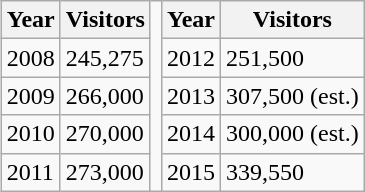<table class="wikitable" style="float:right;margin-left:0.5em;margin-bottom:0.5em;clear:right">
<tr>
<th>Year</th>
<th>Visitors</th>
<th rowspan="8" style="background:transparent"></th>
<th>Year</th>
<th>Visitors</th>
</tr>
<tr>
<td>2008</td>
<td>245,275</td>
<td>2012</td>
<td>251,500</td>
</tr>
<tr>
<td>2009</td>
<td>266,000</td>
<td>2013</td>
<td>307,500 (est.)</td>
</tr>
<tr>
<td>2010</td>
<td>270,000</td>
<td>2014</td>
<td>300,000 (est.)</td>
</tr>
<tr>
<td>2011</td>
<td>273,000</td>
<td>2015</td>
<td>339,550</td>
</tr>
</table>
